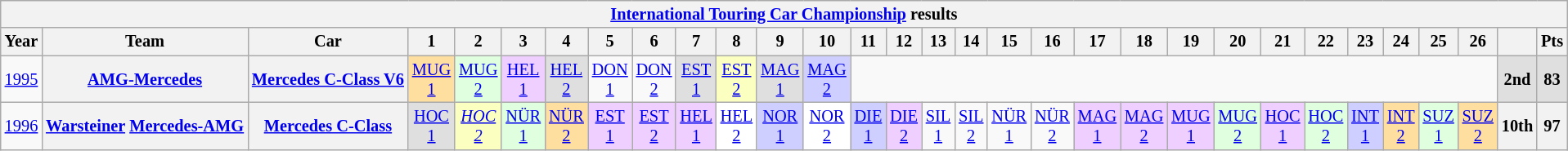<table class="wikitable" style="text-align:center; font-size:85%">
<tr>
<th colspan=45><a href='#'>International Touring Car Championship</a> results</th>
</tr>
<tr>
<th>Year</th>
<th>Team</th>
<th>Car</th>
<th>1</th>
<th>2</th>
<th>3</th>
<th>4</th>
<th>5</th>
<th>6</th>
<th>7</th>
<th>8</th>
<th>9</th>
<th>10</th>
<th>11</th>
<th>12</th>
<th>13</th>
<th>14</th>
<th>15</th>
<th>16</th>
<th>17</th>
<th>18</th>
<th>19</th>
<th>20</th>
<th>21</th>
<th>22</th>
<th>23</th>
<th>24</th>
<th>25</th>
<th>26</th>
<th></th>
<th>Pts</th>
</tr>
<tr>
<td><a href='#'>1995</a></td>
<th nowrap><a href='#'>AMG-Mercedes</a></th>
<th nowrap><a href='#'>Mercedes C-Class V6</a></th>
<td style="background:#FFDF9F;"><a href='#'>MUG<br>1</a><br></td>
<td style="background:#DFFFDF;"><a href='#'>MUG<br>2</a><br></td>
<td style="background:#EFCFFF;"><a href='#'>HEL<br>1</a><br></td>
<td style="background:#DFDFDF;"><a href='#'>HEL<br>2</a><br></td>
<td><a href='#'>DON<br>1</a></td>
<td><a href='#'>DON<br>2</a></td>
<td style="background:#DFDFDF;"><a href='#'>EST<br>1</a><br></td>
<td style="background:#FBFFBF;"><a href='#'>EST<br>2</a><br></td>
<td style="background:#DFDFDF;"><a href='#'>MAG<br>1</a><br></td>
<td style="background:#CFCFFF;"><a href='#'>MAG<br>2</a><br></td>
<td colspan=16></td>
<td style="background:#DFDFDF;"><strong>2nd</strong></td>
<td style="background:#DFDFDF;"><strong>83</strong></td>
</tr>
<tr>
<td><a href='#'>1996</a></td>
<th nowrap><a href='#'>Warsteiner</a> <a href='#'>Mercedes-AMG</a></th>
<th nowrap><a href='#'>Mercedes C-Class</a></th>
<td style="background:#DFDFDF;"><a href='#'>HOC<br>1</a><br></td>
<td style="background:#FBFFBF;"><em><a href='#'>HOC<br>2</a></em><br></td>
<td style="background:#DFFFDF;"><a href='#'>NÜR<br>1</a><br></td>
<td style="background:#FFDF9F;"><a href='#'>NÜR<br>2</a><br></td>
<td style="background:#EFCFFF;"><a href='#'>EST<br>1</a><br></td>
<td style="background:#EFCFFF;"><a href='#'>EST<br>2</a><br></td>
<td style="background:#EFCFFF;"><a href='#'>HEL<br>1</a><br></td>
<td style="background:#fff;"><a href='#'>HEL<br>2</a><br></td>
<td style="background:#CFCFFF;"><a href='#'>NOR<br>1</a><br></td>
<td style="background:#fff;"><a href='#'>NOR<br>2</a><br></td>
<td style="background:#CFCFFF;"><a href='#'>DIE<br>1</a><br></td>
<td style="background:#EFCFFF;"><a href='#'>DIE<br>2</a><br></td>
<td><a href='#'>SIL<br>1</a></td>
<td><a href='#'>SIL<br>2</a></td>
<td><a href='#'>NÜR<br>1</a></td>
<td><a href='#'>NÜR<br>2</a></td>
<td style="background:#EFCFFF;"><a href='#'>MAG<br>1</a><br></td>
<td style="background:#EFCFFF;"><a href='#'>MAG<br>2</a><br></td>
<td style="background:#EFCFFF;"><a href='#'>MUG<br>1</a><br></td>
<td style="background:#DFFFDF;"><a href='#'>MUG<br>2</a><br></td>
<td style="background:#EFCFFF;"><a href='#'>HOC<br>1</a><br></td>
<td style="background:#DFFFDF;"><a href='#'>HOC<br>2</a><br></td>
<td style="background:#CFCFFF;"><a href='#'>INT<br>1</a><br></td>
<td style="background:#FFDF9F;"><a href='#'>INT<br>2</a><br></td>
<td style="background:#DFFFDF;"><a href='#'>SUZ<br>1</a><br></td>
<td style="background:#FFDF9F;"><a href='#'>SUZ<br>2</a><br></td>
<th>10th</th>
<th>97</th>
</tr>
</table>
